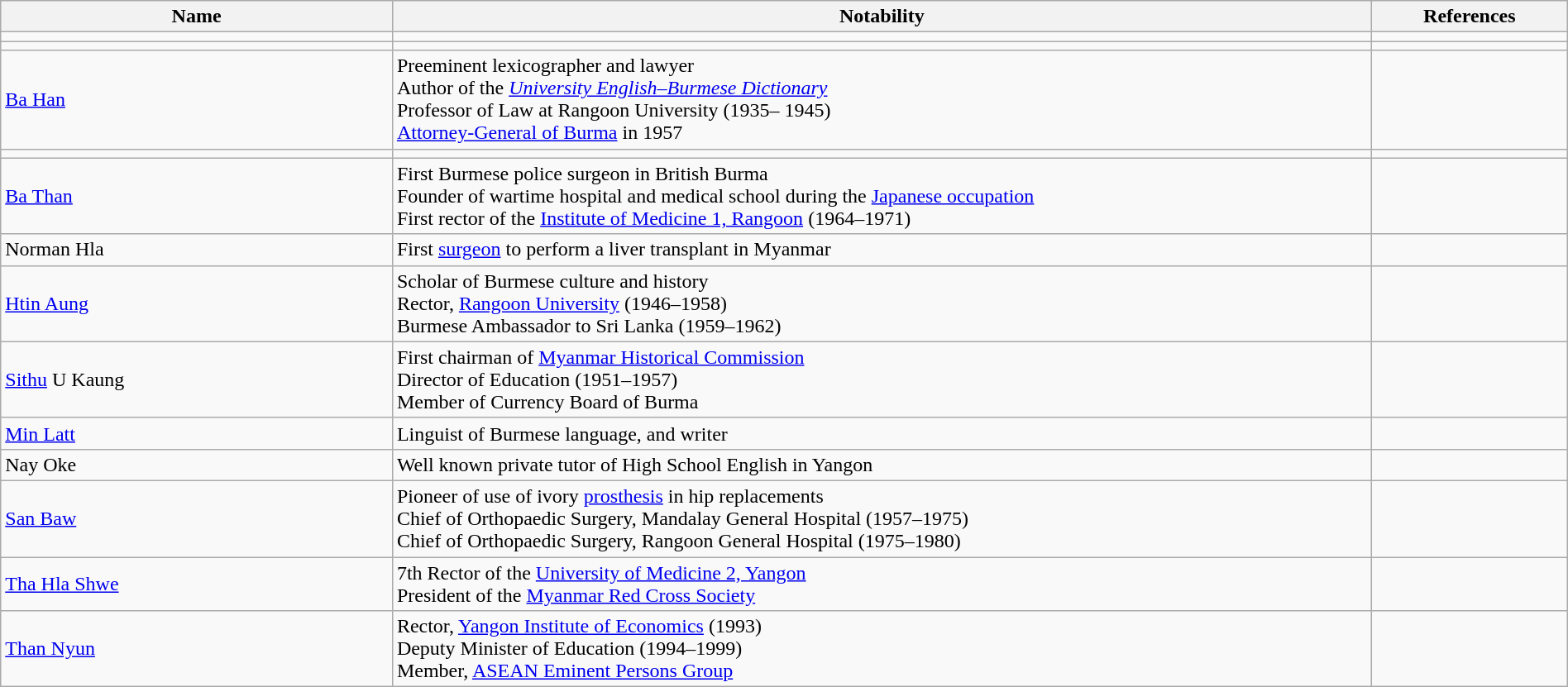<table width=100% class="wikitable">
<tr>
<th width=20%>Name</th>
<th width=50%>Notability</th>
<th width=10%>References</th>
</tr>
<tr>
<td></td>
<td></td>
<td></td>
</tr>
<tr>
<td></td>
<td></td>
<td></td>
</tr>
<tr>
<td><a href='#'>Ba Han</a></td>
<td>Preeminent lexicographer and lawyer <br> Author of the <em><a href='#'>University English–Burmese Dictionary</a></em><br>Professor of Law at Rangoon University (1935– 1945)<br> <a href='#'>Attorney-General of Burma</a> in 1957</td>
<td></td>
</tr>
<tr>
<td></td>
<td></td>
<td></td>
</tr>
<tr>
<td><a href='#'>Ba Than</a></td>
<td>First Burmese police surgeon in British Burma <br> Founder of wartime hospital and medical school during the <a href='#'>Japanese occupation</a> <br> First rector of the <a href='#'>Institute of Medicine 1, Rangoon</a> (1964–1971)</td>
<td></td>
</tr>
<tr>
<td>Norman Hla</td>
<td>First <a href='#'>surgeon</a> to perform a liver transplant in Myanmar</td>
<td></td>
</tr>
<tr>
<td><a href='#'>Htin Aung</a></td>
<td>Scholar of Burmese culture and history <br> Rector, <a href='#'>Rangoon University</a> (1946–1958) <br> Burmese Ambassador to Sri Lanka (1959–1962)</td>
<td></td>
</tr>
<tr>
<td><a href='#'>Sithu</a> U Kaung</td>
<td>First chairman of <a href='#'>Myanmar Historical Commission</a> <br> Director of Education (1951–1957)<br> Member of Currency Board of Burma</td>
<td></td>
</tr>
<tr>
<td><a href='#'>Min Latt</a></td>
<td>Linguist of Burmese language, and writer</td>
<td></td>
</tr>
<tr>
<td>Nay Oke</td>
<td>Well known private tutor of High School English in Yangon</td>
<td></td>
</tr>
<tr>
<td><a href='#'>San Baw</a></td>
<td>Pioneer of use of ivory <a href='#'>prosthesis</a> in hip replacements <br> Chief of Orthopaedic Surgery, Mandalay General Hospital (1957–1975) <br> Chief of Orthopaedic Surgery, Rangoon General Hospital (1975–1980)</td>
<td></td>
</tr>
<tr>
<td><a href='#'>Tha Hla Shwe</a></td>
<td>7th Rector of the <a href='#'>University of Medicine 2, Yangon</a><br>President of the <a href='#'>Myanmar Red Cross Society</a></td>
<td></td>
</tr>
<tr>
<td><a href='#'>Than Nyun</a></td>
<td>Rector, <a href='#'>Yangon Institute of Economics</a> (1993) <br> Deputy Minister of Education (1994–1999) <br> Member, <a href='#'>ASEAN Eminent Persons Group</a></td>
<td></td>
</tr>
</table>
